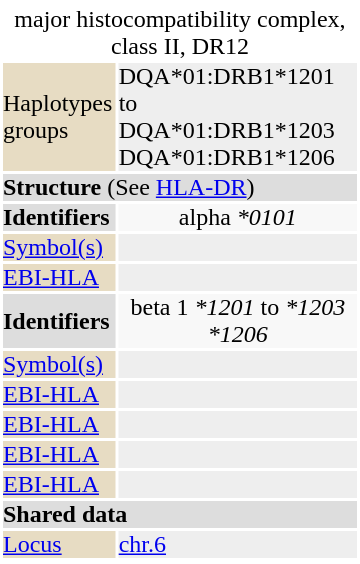<table id="drugInfoBox" style="float: right; clear: right; margin: 0 0 0.5em 1em; background: #ffffff;" class="toccolours" border=0 cellpadding=0 align=right width="240px">
<tr>
<td align="center" colspan="2"></td>
</tr>
<tr>
<td align="center" colspan="2"><div>major histocompatibility complex, class II, DR12</div></td>
</tr>
<tr>
<td bgcolor="#e7dcc3">Haplotypes groups</td>
<td bgcolor="#eeeeee">DQA*01:DRB1*1201 to DQA*01:DRB1*1203 DQA*01:DRB1*1206</td>
</tr>
<tr>
<td colspan="2" bgcolor="#dddddd"><strong>Structure</strong> (See <a href='#'>HLA-DR</a>)</td>
</tr>
<tr style="background:#f8f8f8">
<td bgcolor="#dddddd"><strong>Identifiers</strong></td>
<td align="center"><div>alpha <em>*0101</em></div></td>
</tr>
<tr>
<td bgcolor="#e7dcc3"><a href='#'>Symbol(s)</a></td>
<td bgcolor="#eeeeee"></td>
</tr>
<tr>
<td bgcolor="#e7dcc3"><a href='#'>EBI-HLA</a></td>
<td bgcolor="#eeeeee"></td>
</tr>
<tr style="background:#f8f8f8">
<td bgcolor="#dddddd"><strong>Identifiers</strong></td>
<td align="center"><div>beta 1 <em>*1201</em> to <em>*1203</em> <em>*1206</em></div></td>
</tr>
<tr>
<td bgcolor="#e7dcc3"><a href='#'>Symbol(s)</a></td>
<td bgcolor="#eeeeee"></td>
</tr>
<tr>
<td bgcolor="#e7dcc3"><a href='#'>EBI-HLA</a></td>
<td bgcolor="#eeeeee"></td>
</tr>
<tr>
<td bgcolor="#e7dcc3"><a href='#'>EBI-HLA</a></td>
<td bgcolor="#eeeeee"> </td>
</tr>
<tr>
<td bgcolor="#e7dcc3"><a href='#'>EBI-HLA</a></td>
<td bgcolor="#eeeeee"> </td>
</tr>
<tr>
<td bgcolor="#e7dcc3"><a href='#'>EBI-HLA</a></td>
<td bgcolor="#eeeeee"></td>
</tr>
<tr>
<td colspan="2" bgcolor="#dddddd"><strong>Shared data</strong></td>
</tr>
<tr>
<td bgcolor="#e7dcc3"><a href='#'>Locus</a></td>
<td bgcolor="#eeeeee"><a href='#'>chr.6</a> <em></em></td>
</tr>
<tr>
</tr>
</table>
